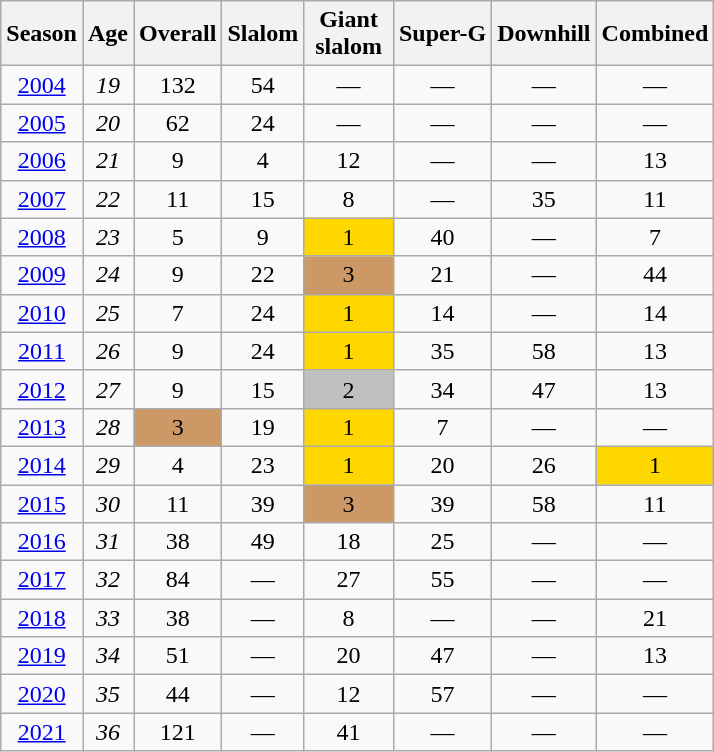<table class=wikitable style="text-align:center">
<tr>
<th>Season</th>
<th>Age</th>
<th>Overall</th>
<th>Slalom</th>
<th>Giant<br> slalom </th>
<th>Super-G</th>
<th>Downhill</th>
<th>Combined</th>
</tr>
<tr>
<td><a href='#'>2004</a></td>
<td><em>19</em></td>
<td>132</td>
<td>54</td>
<td>—</td>
<td>—</td>
<td>—</td>
<td>—</td>
</tr>
<tr>
<td><a href='#'>2005</a></td>
<td><em>20</em></td>
<td>62</td>
<td>24</td>
<td>—</td>
<td>—</td>
<td>—</td>
<td>—</td>
</tr>
<tr>
<td><a href='#'>2006</a></td>
<td><em>21</em></td>
<td>9</td>
<td>4</td>
<td>12</td>
<td>—</td>
<td>—</td>
<td>13</td>
</tr>
<tr>
<td><a href='#'>2007</a></td>
<td><em>22</em></td>
<td>11</td>
<td>15</td>
<td>8</td>
<td>—</td>
<td>35</td>
<td>11</td>
</tr>
<tr>
<td><a href='#'>2008</a></td>
<td><em>23</em></td>
<td>5</td>
<td>9</td>
<td bgcolor="gold">1</td>
<td>40</td>
<td>—</td>
<td>7</td>
</tr>
<tr>
<td><a href='#'>2009</a></td>
<td><em>24</em></td>
<td>9</td>
<td>22</td>
<td bgcolor="cc9966">3</td>
<td>21</td>
<td>—</td>
<td>44</td>
</tr>
<tr>
<td><a href='#'>2010</a></td>
<td><em>25</em></td>
<td>7</td>
<td>24</td>
<td bgcolor="gold">1</td>
<td>14</td>
<td>—</td>
<td>14</td>
</tr>
<tr>
<td><a href='#'>2011</a></td>
<td><em>26</em></td>
<td>9</td>
<td>24</td>
<td bgcolor="gold">1</td>
<td>35</td>
<td>58</td>
<td>13</td>
</tr>
<tr>
<td><a href='#'>2012</a></td>
<td><em>27</em></td>
<td>9</td>
<td>15</td>
<td bgcolor="silver">2</td>
<td>34</td>
<td>47</td>
<td>13</td>
</tr>
<tr>
<td><a href='#'>2013</a></td>
<td><em>28</em></td>
<td bgcolor="cc9966">3</td>
<td>19</td>
<td bgcolor="gold">1</td>
<td>7</td>
<td>—</td>
<td>—</td>
</tr>
<tr>
<td><a href='#'>2014</a></td>
<td><em>29</em></td>
<td>4</td>
<td>23</td>
<td bgcolor="gold">1</td>
<td>20</td>
<td>26</td>
<td bgcolor="gold">1</td>
</tr>
<tr>
<td><a href='#'>2015</a></td>
<td><em>30</em></td>
<td>11</td>
<td>39</td>
<td bgcolor="cc9966">3</td>
<td>39</td>
<td>58</td>
<td>11</td>
</tr>
<tr>
<td><a href='#'>2016</a></td>
<td><em>31</em></td>
<td>38</td>
<td>49</td>
<td>18</td>
<td>25</td>
<td>—</td>
<td>—</td>
</tr>
<tr>
<td><a href='#'>2017</a></td>
<td><em>32</em></td>
<td>84</td>
<td>—</td>
<td>27</td>
<td>55</td>
<td>—</td>
<td>—</td>
</tr>
<tr>
<td><a href='#'>2018</a></td>
<td><em>33</em></td>
<td>38</td>
<td>—</td>
<td>8</td>
<td>—</td>
<td>—</td>
<td>21</td>
</tr>
<tr>
<td><a href='#'>2019</a></td>
<td><em>34</em></td>
<td>51</td>
<td>—</td>
<td>20</td>
<td>47</td>
<td>—</td>
<td>13</td>
</tr>
<tr>
<td><a href='#'>2020</a></td>
<td><em>35</em></td>
<td>44</td>
<td>—</td>
<td>12</td>
<td>57</td>
<td>—</td>
<td>—</td>
</tr>
<tr>
<td><a href='#'>2021</a></td>
<td><em>36</em></td>
<td>121</td>
<td>—</td>
<td>41</td>
<td>—</td>
<td>—</td>
<td>—</td>
</tr>
</table>
